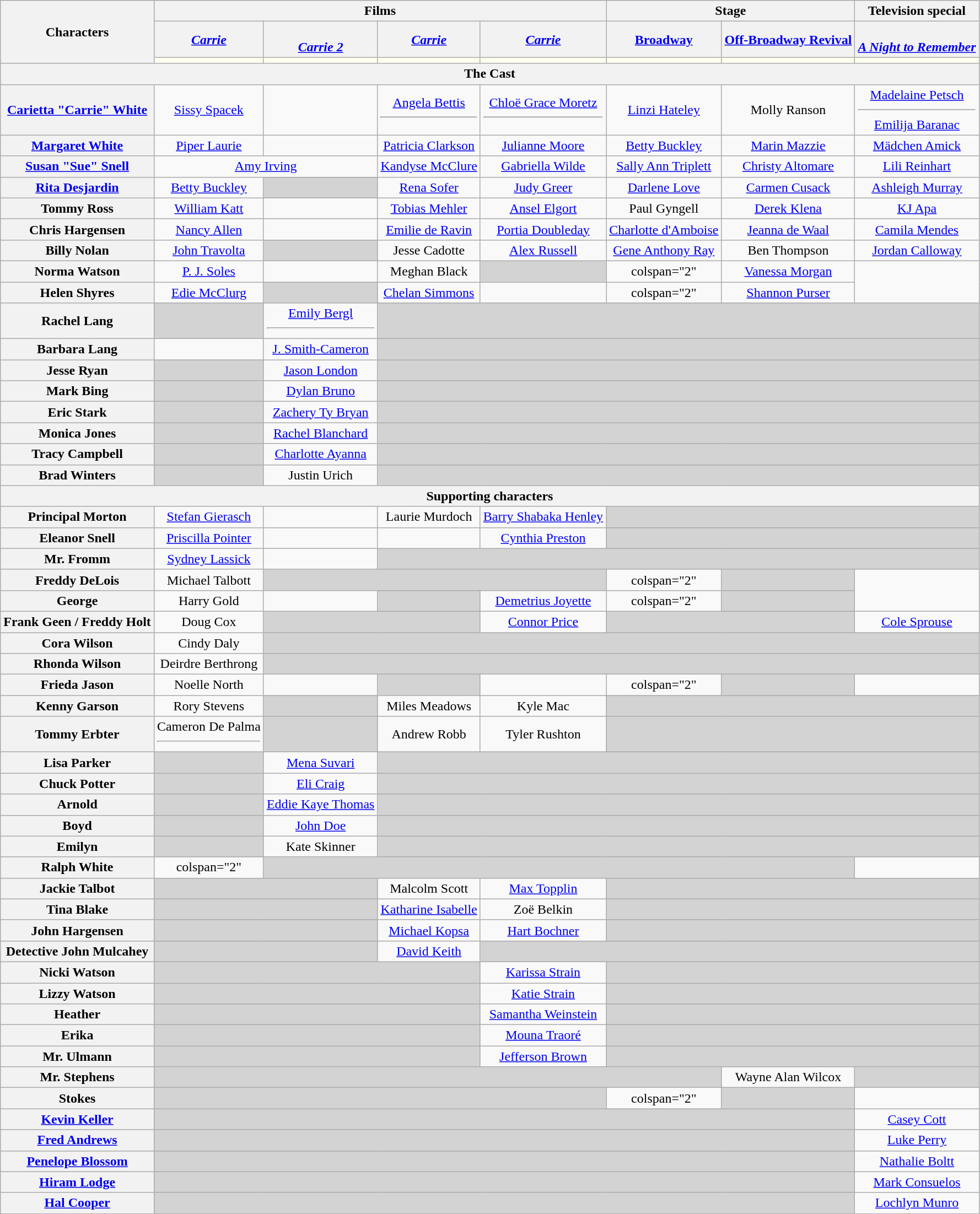<table class="wikitable" style="text-align:center">
<tr>
<th rowspan="3">Characters</th>
<th colspan="4">Films</th>
<th colspan="2">Stage</th>
<th>Television special</th>
</tr>
<tr>
<th><em><a href='#'>Carrie</a></em></th>
<th><em><a href='#'><br>Carrie 2</a></em></th>
<th><em><a href='#'>Carrie</a></em></th>
<th><em><a href='#'>Carrie</a></em></th>
<th><a href='#'>Broadway</a></th>
<th><a href='#'>Off-Broadway Revival</a></th>
<th><em><a href='#'><br>A Night to Remember</a></em></th>
</tr>
<tr>
<th style="background:ivory;"></th>
<th style="background:ivory;"></th>
<th style="background:ivory;"></th>
<th style="background:ivory;"></th>
<th style="background:ivory;"></th>
<th style="background:ivory;"></th>
<th style="background:ivory;"></th>
</tr>
<tr>
<th colspan="9">The Cast</th>
</tr>
<tr>
<th><a href='#'>Carietta "Carrie" White</a></th>
<td><a href='#'>Sissy Spacek</a></td>
<td></td>
<td><a href='#'>Angela Bettis</a><hr></td>
<td><a href='#'>Chloë Grace Moretz</a><hr></td>
<td><a href='#'>Linzi Hateley</a></td>
<td>Molly Ranson</td>
<td><a href='#'>Madelaine Petsch</a><br><hr><a href='#'>Emilija Baranac</a><br></td>
</tr>
<tr>
<th><a href='#'>Margaret White</a></th>
<td><a href='#'>Piper Laurie</a></td>
<td></td>
<td><a href='#'>Patricia Clarkson</a></td>
<td><a href='#'>Julianne Moore</a></td>
<td><a href='#'>Betty Buckley</a></td>
<td><a href='#'>Marin Mazzie</a></td>
<td><a href='#'>Mädchen Amick</a><br></td>
</tr>
<tr>
<th><a href='#'>Susan "Sue" Snell</a></th>
<td colspan="2"><a href='#'>Amy Irving</a></td>
<td><a href='#'>Kandyse McClure</a></td>
<td><a href='#'>Gabriella Wilde</a></td>
<td><a href='#'>Sally Ann Triplett</a></td>
<td><a href='#'>Christy Altomare</a></td>
<td><a href='#'>Lili Reinhart</a><br></td>
</tr>
<tr>
<th><a href='#'>Rita Desjardin</a></th>
<td><a href='#'>Betty Buckley</a><br></td>
<td style="background:lightgrey;"> </td>
<td><a href='#'>Rena Sofer</a><br></td>
<td><a href='#'>Judy Greer</a></td>
<td><a href='#'>Darlene Love</a><br></td>
<td><a href='#'>Carmen Cusack</a><br></td>
<td><a href='#'>Ashleigh Murray</a><br></td>
</tr>
<tr>
<th>Tommy Ross</th>
<td><a href='#'>William Katt</a></td>
<td></td>
<td><a href='#'>Tobias Mehler</a></td>
<td><a href='#'>Ansel Elgort</a></td>
<td>Paul Gyngell</td>
<td><a href='#'>Derek Klena</a></td>
<td><a href='#'>KJ Apa</a><br></td>
</tr>
<tr>
<th>Chris Hargensen</th>
<td><a href='#'>Nancy Allen</a></td>
<td></td>
<td><a href='#'>Emilie de Ravin</a></td>
<td><a href='#'>Portia Doubleday</a></td>
<td><a href='#'>Charlotte d'Amboise</a></td>
<td><a href='#'>Jeanna de Waal</a></td>
<td><a href='#'>Camila Mendes</a><br></td>
</tr>
<tr>
<th>Billy Nolan</th>
<td><a href='#'>John Travolta</a></td>
<td style="background:lightgrey;"> </td>
<td>Jesse Cadotte</td>
<td><a href='#'>Alex Russell</a></td>
<td><a href='#'>Gene Anthony Ray</a></td>
<td>Ben Thompson</td>
<td><a href='#'>Jordan Calloway</a><br></td>
</tr>
<tr>
<th>Norma Watson</th>
<td><a href='#'>P. J. Soles</a></td>
<td></td>
<td>Meghan Black</td>
<td style="background:lightgrey;"> </td>
<td>colspan="2" </td>
<td><a href='#'>Vanessa Morgan</a><br></td>
</tr>
<tr>
<th>Helen Shyres</th>
<td><a href='#'>Edie McClurg</a></td>
<td style="background:lightgrey;"> </td>
<td><a href='#'>Chelan Simmons</a></td>
<td></td>
<td>colspan="2" </td>
<td><a href='#'>Shannon Purser</a><br></td>
</tr>
<tr>
<th>Rachel Lang</th>
<td style="background:lightgrey;"> </td>
<td><a href='#'>Emily Bergl</a><hr></td>
<td colspan="5" style="background:lightgrey;"> </td>
</tr>
<tr>
<th>Barbara Lang</th>
<td></td>
<td><a href='#'>J. Smith-Cameron</a></td>
<td colspan="5" style="background:lightgrey;"> </td>
</tr>
<tr>
<th>Jesse Ryan</th>
<td style="background:lightgrey;"> </td>
<td><a href='#'>Jason London</a></td>
<td colspan="5" style="background:lightgrey;"> </td>
</tr>
<tr>
<th>Mark Bing</th>
<td style="background:lightgrey;"> </td>
<td><a href='#'>Dylan Bruno</a></td>
<td colspan="5" style="background:lightgrey;"> </td>
</tr>
<tr>
<th>Eric Stark</th>
<td style="background:lightgrey;"> </td>
<td><a href='#'>Zachery Ty Bryan</a></td>
<td colspan="5" style="background:lightgrey;"> </td>
</tr>
<tr>
<th>Monica Jones</th>
<td style="background:lightgrey;"> </td>
<td><a href='#'>Rachel Blanchard</a></td>
<td colspan="5" style="background:lightgrey;"> </td>
</tr>
<tr>
<th>Tracy Campbell</th>
<td style="background:lightgrey;"> </td>
<td><a href='#'>Charlotte Ayanna</a></td>
<td colspan="5" style="background:lightgrey;"> </td>
</tr>
<tr>
<th>Brad Winters</th>
<td style="background:lightgrey;"> </td>
<td>Justin Urich</td>
<td colspan="5" style="background:lightgrey;"> </td>
</tr>
<tr>
<th colspan="9">Supporting characters</th>
</tr>
<tr>
<th>Principal Morton</th>
<td><a href='#'>Stefan Gierasch</a></td>
<td></td>
<td>Laurie Murdoch</td>
<td><a href='#'>Barry Shabaka Henley</a></td>
<td colspan="3" style="background:lightgrey;"> </td>
</tr>
<tr>
<th>Eleanor Snell</th>
<td><a href='#'>Priscilla Pointer</a></td>
<td></td>
<td></td>
<td><a href='#'>Cynthia Preston</a></td>
<td colspan="3" style="background:lightgrey;"> </td>
</tr>
<tr>
<th>Mr. Fromm</th>
<td><a href='#'>Sydney Lassick</a></td>
<td></td>
<td colspan="5" style="background:lightgrey;"> </td>
</tr>
<tr>
<th>Freddy DeLois</th>
<td>Michael Talbott</td>
<td colspan="3" style="background:lightgrey;"> </td>
<td>colspan="2" </td>
<td style="background:lightgrey;"> </td>
</tr>
<tr>
<th>George</th>
<td>Harry Gold</td>
<td></td>
<td style="background:lightgrey;"> </td>
<td><a href='#'>Demetrius Joyette</a></td>
<td>colspan="2" </td>
<td style="background:lightgrey;"> </td>
</tr>
<tr>
<th>Frank Geen / Freddy Holt<br></th>
<td>Doug Cox</td>
<td colspan="2" style="background:lightgrey;"> </td>
<td><a href='#'>Connor Price</a></td>
<td colspan="2" style="background:lightgrey;"> </td>
<td><a href='#'>Cole Sprouse</a><br></td>
</tr>
<tr>
<th>Cora Wilson</th>
<td>Cindy Daly</td>
<td colspan="6" style="background:lightgrey;"> </td>
</tr>
<tr>
<th>Rhonda Wilson</th>
<td>Deirdre Berthrong</td>
<td colspan="6" style="background:lightgrey;"> </td>
</tr>
<tr>
<th>Frieda Jason</th>
<td>Noelle North</td>
<td></td>
<td style="background:lightgrey;"> </td>
<td></td>
<td>colspan="2" </td>
<td style="background:lightgrey;"> </td>
</tr>
<tr>
<th>Kenny Garson</th>
<td>Rory Stevens</td>
<td style="background:lightgrey;"> </td>
<td>Miles Meadows</td>
<td>Kyle Mac</td>
<td colspan="3" style="background:lightgrey;"> </td>
</tr>
<tr>
<th>Tommy Erbter</th>
<td>Cameron De Palma<hr></td>
<td style="background:lightgrey;"> </td>
<td>Andrew Robb</td>
<td>Tyler Rushton</td>
<td colspan="3" style="background:lightgrey;"> </td>
</tr>
<tr>
<th>Lisa Parker</th>
<td style="background:lightgrey;"> </td>
<td><a href='#'>Mena Suvari</a></td>
<td colspan="5" style="background:lightgrey;"> </td>
</tr>
<tr>
<th>Chuck Potter</th>
<td style="background:lightgrey;"> </td>
<td><a href='#'>Eli Craig</a></td>
<td colspan="5" style="background:lightgrey;"> </td>
</tr>
<tr>
<th>Arnold</th>
<td style="background:lightgrey;"> </td>
<td><a href='#'>Eddie Kaye Thomas</a></td>
<td colspan="5" style="background:lightgrey;"> </td>
</tr>
<tr>
<th>Boyd</th>
<td style="background:lightgrey;"> </td>
<td><a href='#'>John Doe</a></td>
<td colspan="5" style="background:lightgrey;"> </td>
</tr>
<tr>
<th>Emilyn</th>
<td style="background:lightgrey;"> </td>
<td>Kate Skinner</td>
<td colspan="5" style="background:lightgrey;"> </td>
</tr>
<tr>
<th>Ralph White</th>
<td>colspan="2" </td>
<td colspan="5" style="background:lightgrey;"> </td>
</tr>
<tr>
<th>Jackie Talbot</th>
<td colspan="2" style="background:lightgrey;"> </td>
<td>Malcolm Scott</td>
<td><a href='#'>Max Topplin</a></td>
<td colspan="3" style="background:lightgrey;"> </td>
</tr>
<tr>
<th>Tina Blake</th>
<td colspan="2" style="background:lightgrey;"> </td>
<td><a href='#'>Katharine Isabelle</a></td>
<td>Zoë Belkin</td>
<td colspan="3" style="background:lightgrey;"> </td>
</tr>
<tr>
<th>John Hargensen</th>
<td colspan="2" style="background:lightgrey;"> </td>
<td><a href='#'>Michael Kopsa</a></td>
<td><a href='#'>Hart Bochner</a></td>
<td colspan="3" style="background:lightgrey;"> </td>
</tr>
<tr>
<th>Detective John Mulcahey</th>
<td colspan="2" style="background:lightgrey;"> </td>
<td><a href='#'>David Keith</a></td>
<td colspan="4" style="background:lightgrey;"> </td>
</tr>
<tr>
<th>Nicki Watson</th>
<td colspan="3" style="background:lightgrey;"> </td>
<td><a href='#'>Karissa Strain</a></td>
<td colspan="3" style="background:lightgrey;"> </td>
</tr>
<tr>
<th>Lizzy Watson</th>
<td colspan="3" style="background:lightgrey;"> </td>
<td><a href='#'>Katie Strain</a></td>
<td colspan="3" style="background:lightgrey;"> </td>
</tr>
<tr>
<th>Heather</th>
<td colspan="3" style="background:lightgrey;"> </td>
<td><a href='#'>Samantha Weinstein</a></td>
<td colspan="3" style="background:lightgrey;"> </td>
</tr>
<tr>
<th>Erika</th>
<td colspan="3" style="background:lightgrey;"> </td>
<td><a href='#'>Mouna Traoré</a></td>
<td colspan="3" style="background:lightgrey;"> </td>
</tr>
<tr>
<th>Mr. Ulmann</th>
<td colspan="3" style="background:lightgrey;"> </td>
<td><a href='#'>Jefferson Brown</a></td>
<td colspan="3" style="background:lightgrey;"> </td>
</tr>
<tr>
<th>Mr. Stephens</th>
<td colspan="5" style="background:lightgrey;"> </td>
<td>Wayne Alan Wilcox</td>
<td style="background:lightgrey;"> </td>
</tr>
<tr>
<th>Stokes</th>
<td colspan="4" style="background:lightgrey;"> </td>
<td>colspan="2" </td>
<td style="background:lightgrey;"> </td>
</tr>
<tr>
<th><a href='#'>Kevin Keller</a></th>
<td colspan="6" style="background:lightgrey;"> </td>
<td><a href='#'>Casey Cott</a></td>
</tr>
<tr>
<th><a href='#'>Fred Andrews</a></th>
<td colspan="6" style="background:lightgrey;"> </td>
<td><a href='#'>Luke Perry</a></td>
</tr>
<tr>
<th><a href='#'>Penelope Blossom</a></th>
<td colspan="6" style="background:lightgrey;"> </td>
<td><a href='#'>Nathalie Boltt</a></td>
</tr>
<tr>
<th><a href='#'>Hiram Lodge</a></th>
<td colspan="6" style="background:lightgrey;"> </td>
<td><a href='#'>Mark Consuelos</a></td>
</tr>
<tr>
<th><a href='#'>Hal Cooper</a></th>
<td colspan="6" style="background:lightgrey;"> </td>
<td><a href='#'>Lochlyn Munro</a></td>
</tr>
</table>
